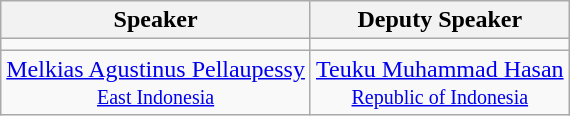<table class="wikitable" style="text-align: center">
<tr>
<th>Speaker</th>
<th>Deputy Speaker</th>
</tr>
<tr>
<td></td>
<td></td>
</tr>
<tr>
<td><a href='#'>Melkias Agustinus Pellaupessy</a><br><small><a href='#'>East Indonesia</a></small></td>
<td><a href='#'>Teuku Muhammad Hasan</a><br><small><a href='#'>Republic of Indonesia</a></small></td>
</tr>
</table>
